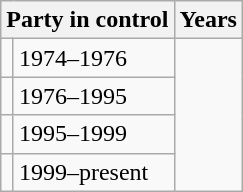<table class="wikitable">
<tr>
<th colspan="2">Party in control</th>
<th>Years</th>
</tr>
<tr>
<td></td>
<td>1974–1976</td>
</tr>
<tr>
<td></td>
<td>1976–1995</td>
</tr>
<tr>
<td></td>
<td>1995–1999</td>
</tr>
<tr>
<td></td>
<td>1999–present</td>
</tr>
</table>
